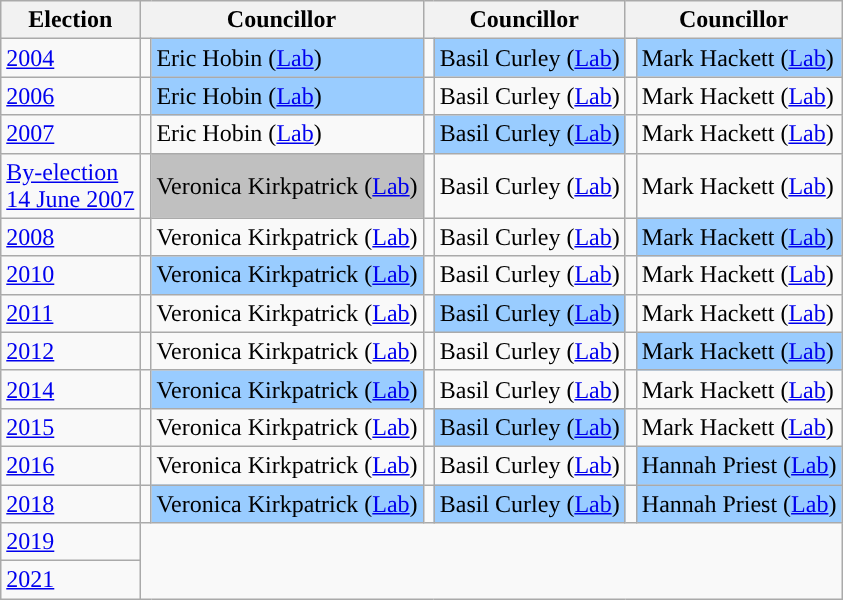<table class="wikitable">
<tr>
<th>Election</th>
<th colspan="2">Councillor</th>
<th colspan="2">Councillor</th>
<th colspan="2">Councillor</th>
</tr>
<tr>
<td><a href='#'>2004</a></td>
<td style="background-color: "></td>
<td bgcolor="#99CCFF">Eric Hobin (<a href='#'>Lab</a>)</td>
<td style="background-color: "></td>
<td bgcolor="#99CCFF">Basil Curley (<a href='#'>Lab</a>)</td>
<td style="background-color: "></td>
<td bgcolor="#99CCFF">Mark Hackett (<a href='#'>Lab</a>)</td>
</tr>
<tr>
<td><a href='#'>2006</a></td>
<td style="background-color: "></td>
<td bgcolor="#99CCFF">Eric Hobin (<a href='#'>Lab</a>)</td>
<td style="background-color: "></td>
<td>Basil Curley (<a href='#'>Lab</a>)</td>
<td style="background-color: "></td>
<td>Mark Hackett (<a href='#'>Lab</a>)</td>
</tr>
<tr>
<td><a href='#'>2007</a></td>
<td style="background-color: "></td>
<td>Eric Hobin (<a href='#'>Lab</a>)</td>
<td style="background-color: "></td>
<td bgcolor="#99CCFF">Basil Curley (<a href='#'>Lab</a>)</td>
<td style="background-color: "></td>
<td>Mark Hackett (<a href='#'>Lab</a>)</td>
</tr>
<tr>
<td><a href='#'>By-election<br>14 June 2007</a></td>
<td style="background-color: "></td>
<td bgcolor="#C0C0C0">Veronica Kirkpatrick (<a href='#'>Lab</a>)</td>
<td style="background-color: "></td>
<td>Basil Curley (<a href='#'>Lab</a>)</td>
<td style="background-color: "></td>
<td>Mark Hackett (<a href='#'>Lab</a>)</td>
</tr>
<tr>
<td><a href='#'>2008</a></td>
<td style="background-color: "></td>
<td>Veronica Kirkpatrick (<a href='#'>Lab</a>)</td>
<td style="background-color: "></td>
<td>Basil Curley (<a href='#'>Lab</a>)</td>
<td style="background-color: "></td>
<td bgcolor="#99CCFF">Mark Hackett (<a href='#'>Lab</a>)</td>
</tr>
<tr>
<td><a href='#'>2010</a></td>
<td style="background-color: "></td>
<td bgcolor="#99CCFF">Veronica Kirkpatrick (<a href='#'>Lab</a>)</td>
<td style="background-color: "></td>
<td>Basil Curley (<a href='#'>Lab</a>)</td>
<td style="background-color: "></td>
<td>Mark Hackett (<a href='#'>Lab</a>)</td>
</tr>
<tr>
<td><a href='#'>2011</a></td>
<td style="background-color: "></td>
<td>Veronica Kirkpatrick (<a href='#'>Lab</a>)</td>
<td style="background-color: "></td>
<td bgcolor="#99CCFF">Basil Curley (<a href='#'>Lab</a>)</td>
<td style="background-color: "></td>
<td>Mark Hackett (<a href='#'>Lab</a>)</td>
</tr>
<tr>
<td><a href='#'>2012</a></td>
<td style="background-color: "></td>
<td>Veronica Kirkpatrick (<a href='#'>Lab</a>)</td>
<td style="background-color: "></td>
<td>Basil Curley (<a href='#'>Lab</a>)</td>
<td style="background-color: "></td>
<td bgcolor="#99CCFF">Mark Hackett (<a href='#'>Lab</a>)</td>
</tr>
<tr>
<td><a href='#'>2014</a></td>
<td style="background-color: "></td>
<td bgcolor="#99CCFF">Veronica Kirkpatrick (<a href='#'>Lab</a>)</td>
<td style="background-color: "></td>
<td>Basil Curley (<a href='#'>Lab</a>)</td>
<td style="background-color: "></td>
<td>Mark Hackett (<a href='#'>Lab</a>)</td>
</tr>
<tr>
<td><a href='#'>2015</a></td>
<td style="background-color: "></td>
<td>Veronica Kirkpatrick (<a href='#'>Lab</a>)</td>
<td style="background-color: "></td>
<td bgcolor="#99CCFF">Basil Curley (<a href='#'>Lab</a>)</td>
<td style="background-color: "></td>
<td>Mark Hackett (<a href='#'>Lab</a>)</td>
</tr>
<tr>
<td><a href='#'>2016</a></td>
<td style="background-color: "></td>
<td>Veronica Kirkpatrick (<a href='#'>Lab</a>)</td>
<td style="background-color: "></td>
<td>Basil Curley (<a href='#'>Lab</a>)</td>
<td style="background-color: "></td>
<td bgcolor="#99CCFF">Hannah Priest (<a href='#'>Lab</a>)</td>
</tr>
<tr>
<td><a href='#'>2018</a></td>
<td style="background-color: "></td>
<td bgcolor="#99CCFF">Veronica Kirkpatrick (<a href='#'>Lab</a>)</td>
<td style="background-color: "></td>
<td bgcolor="#99CCFF">Basil Curley (<a href='#'>Lab</a>)</td>
<td style="background-color: "></td>
<td bgcolor="#99CCFF">Hannah Priest (<a href='#'>Lab</a>)</td>
</tr>
<tr>
<td><a href='#'>2019</a><br>

</td>
</tr>
<tr>
<td><a href='#'>2021</a><br>

</td>
</tr>
</table>
